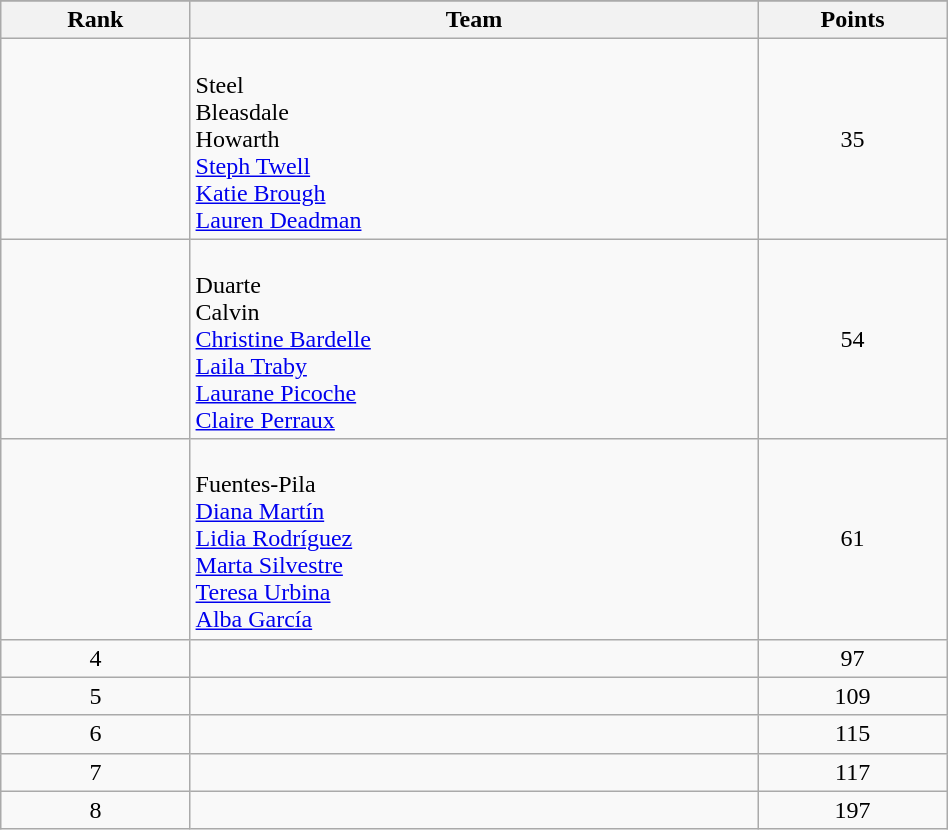<table class="wikitable" style="text-align:center;" width="50%">
<tr>
</tr>
<tr>
<th width=10%>Rank</th>
<th width=30%>Team</th>
<th width=10%>Points</th>
</tr>
<tr>
<td></td>
<td align="left"><br>Steel<br>Bleasdale<br>Howarth<br><a href='#'>Steph Twell</a><br><a href='#'>Katie Brough</a><br><a href='#'>Lauren Deadman</a></td>
<td>35</td>
</tr>
<tr>
<td></td>
<td align="left"><br>Duarte<br>Calvin<br><a href='#'>Christine Bardelle</a><br><a href='#'>Laila Traby</a><br><a href='#'>Laurane Picoche</a><br><a href='#'>Claire Perraux</a></td>
<td>54</td>
</tr>
<tr>
<td></td>
<td align="left"><br>Fuentes-Pila<br><a href='#'>Diana Martín</a><br><a href='#'>Lidia Rodríguez</a><br><a href='#'>Marta Silvestre</a><br><a href='#'>Teresa Urbina</a><br><a href='#'>Alba García</a></td>
<td>61</td>
</tr>
<tr>
<td>4</td>
<td align="left"></td>
<td>97</td>
</tr>
<tr>
<td>5</td>
<td align="left"></td>
<td>109</td>
</tr>
<tr>
<td>6</td>
<td align="left"></td>
<td>115</td>
</tr>
<tr>
<td>7</td>
<td align="left"></td>
<td>117</td>
</tr>
<tr>
<td>8</td>
<td align="left"></td>
<td>197</td>
</tr>
</table>
